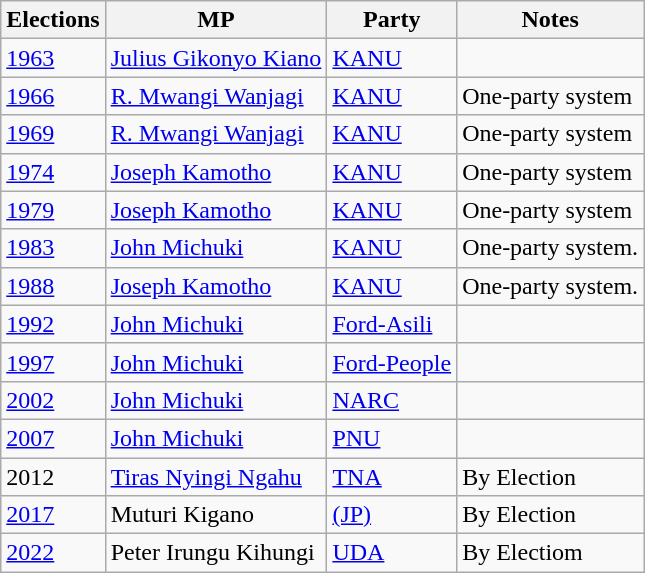<table class="wikitable">
<tr>
<th>Elections</th>
<th>MP</th>
<th>Party</th>
<th>Notes</th>
</tr>
<tr>
<td><a href='#'>1963</a></td>
<td><a href='#'>Julius Gikonyo Kiano</a></td>
<td><a href='#'>KANU</a></td>
<td></td>
</tr>
<tr>
<td><a href='#'>1966</a></td>
<td><a href='#'>R. Mwangi Wanjagi</a></td>
<td><a href='#'>KANU</a></td>
<td>One-party system</td>
</tr>
<tr>
<td><a href='#'>1969</a></td>
<td><a href='#'>R. Mwangi Wanjagi</a></td>
<td><a href='#'>KANU</a></td>
<td>One-party system</td>
</tr>
<tr>
<td><a href='#'>1974</a></td>
<td><a href='#'>Joseph Kamotho</a></td>
<td><a href='#'>KANU</a></td>
<td>One-party system</td>
</tr>
<tr>
<td><a href='#'>1979</a></td>
<td><a href='#'>Joseph Kamotho</a></td>
<td><a href='#'>KANU</a></td>
<td>One-party system</td>
</tr>
<tr>
<td><a href='#'>1983</a></td>
<td><a href='#'>John Michuki</a></td>
<td><a href='#'>KANU</a></td>
<td>One-party system.</td>
</tr>
<tr>
<td><a href='#'>1988</a></td>
<td><a href='#'>Joseph Kamotho</a></td>
<td><a href='#'>KANU</a></td>
<td>One-party system.</td>
</tr>
<tr>
<td><a href='#'>1992</a></td>
<td><a href='#'>John Michuki</a></td>
<td><a href='#'>Ford-Asili</a></td>
<td></td>
</tr>
<tr>
<td><a href='#'>1997</a></td>
<td><a href='#'>John Michuki</a></td>
<td><a href='#'>Ford-People</a></td>
<td></td>
</tr>
<tr>
<td><a href='#'>2002</a></td>
<td><a href='#'>John Michuki</a></td>
<td><a href='#'>NARC</a></td>
<td></td>
</tr>
<tr>
<td><a href='#'>2007</a></td>
<td><a href='#'>John Michuki</a></td>
<td><a href='#'>PNU</a></td>
<td></td>
</tr>
<tr>
<td>2012</td>
<td><a href='#'>Tiras Nyingi Ngahu</a></td>
<td><a href='#'>TNA</a></td>
<td>By Election</td>
</tr>
<tr>
<td><a href='#'>2017</a></td>
<td>Muturi Kigano</td>
<td><a href='#'>(JP)</a></td>
<td>By Election</td>
</tr>
<tr>
<td><a href='#'>2022</a></td>
<td>Peter Irungu Kihungi</td>
<td><a href='#'>UDA</a></td>
<td>By Electiom</td>
</tr>
</table>
